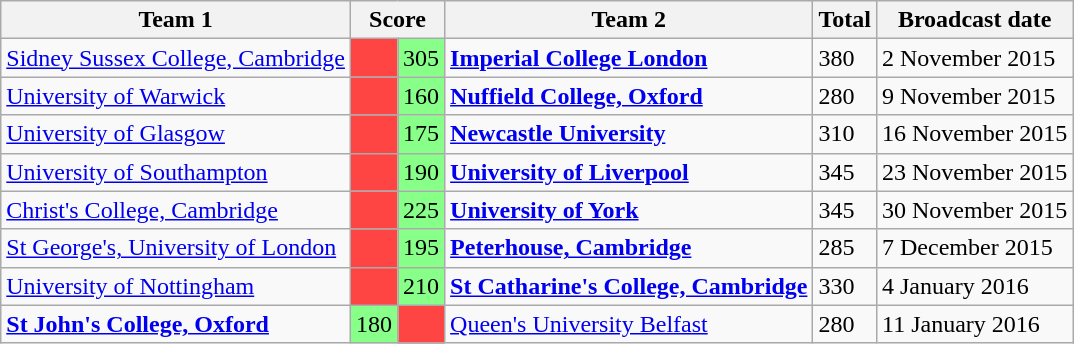<table class="wikitable">
<tr>
<th>Team 1</th>
<th colspan=2>Score</th>
<th>Team 2</th>
<th>Total</th>
<th>Broadcast date</th>
</tr>
<tr>
<td><a href='#'>Sidney Sussex College, Cambridge</a></td>
<td style="background:#f44;"></td>
<td style="background:#88ff88">305</td>
<td><strong><a href='#'>Imperial College London</a></strong></td>
<td>380</td>
<td>2 November 2015</td>
</tr>
<tr>
<td><a href='#'>University of Warwick</a></td>
<td style="background:#f44;"></td>
<td style="background:#88ff88">160</td>
<td><strong><a href='#'>Nuffield College, Oxford</a></strong></td>
<td>280</td>
<td>9 November 2015</td>
</tr>
<tr>
<td><a href='#'>University of Glasgow</a></td>
<td style="background:#f44;"></td>
<td style="background:#88ff88">175</td>
<td><strong><a href='#'>Newcastle University</a></strong></td>
<td>310</td>
<td>16 November 2015</td>
</tr>
<tr>
<td><a href='#'>University of Southampton</a></td>
<td style="background:#f44;"></td>
<td style="background:#88ff88">190</td>
<td><strong><a href='#'>University of Liverpool</a></strong></td>
<td>345</td>
<td>23 November 2015</td>
</tr>
<tr>
<td><a href='#'>Christ's College, Cambridge</a></td>
<td style="background:#f44;"></td>
<td style="background:#88ff88">225</td>
<td><strong><a href='#'>University of York</a></strong></td>
<td>345</td>
<td>30 November 2015</td>
</tr>
<tr>
<td><a href='#'>St George's, University of London</a></td>
<td style="background:#f44;"></td>
<td style="background:#88ff88">195</td>
<td><strong><a href='#'>Peterhouse, Cambridge</a></strong></td>
<td>285</td>
<td>7 December 2015</td>
</tr>
<tr>
<td><a href='#'>University of Nottingham</a></td>
<td style="background:#f44;"></td>
<td style="background:#88ff88">210</td>
<td><strong><a href='#'>St Catharine's College, Cambridge</a></strong></td>
<td>330</td>
<td>4 January 2016</td>
</tr>
<tr>
<td><strong><a href='#'>St John's College, Oxford</a></strong></td>
<td style="background:#88ff88">180</td>
<td style="background:#f44;"></td>
<td><a href='#'>Queen's University Belfast</a></td>
<td>280</td>
<td>11 January 2016</td>
</tr>
</table>
